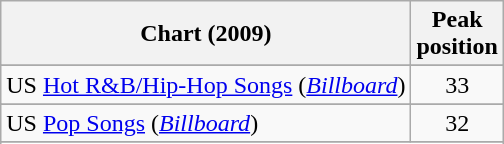<table class="wikitable sortable">
<tr>
<th>Chart (2009)</th>
<th>Peak<br>position</th>
</tr>
<tr>
</tr>
<tr>
<td>US <a href='#'>Hot R&B/Hip-Hop Songs</a> (<em><a href='#'>Billboard</a></em>)</td>
<td align="center">33</td>
</tr>
<tr>
</tr>
<tr>
<td>US <a href='#'>Pop Songs</a> (<em><a href='#'>Billboard</a></em>)</td>
<td align="center">32</td>
</tr>
<tr>
</tr>
<tr>
</tr>
</table>
